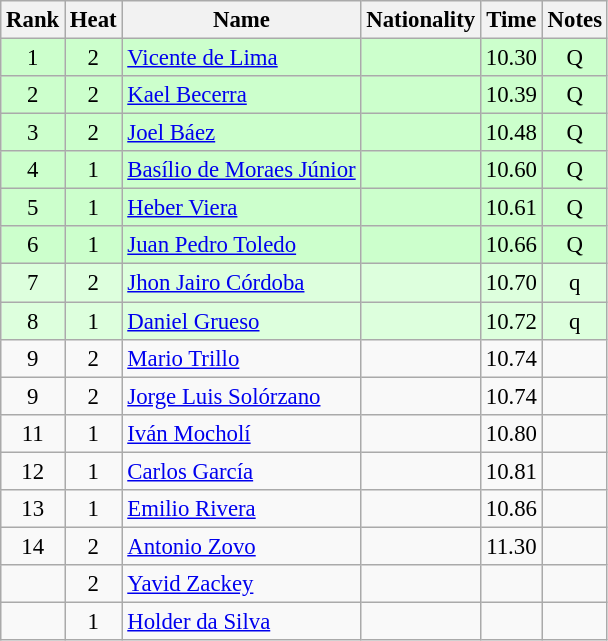<table class="wikitable sortable" style="text-align:center;font-size:95%">
<tr>
<th>Rank</th>
<th>Heat</th>
<th>Name</th>
<th>Nationality</th>
<th>Time</th>
<th>Notes</th>
</tr>
<tr bgcolor=ccffcc>
<td>1</td>
<td>2</td>
<td align=left><a href='#'>Vicente de Lima</a></td>
<td align=left></td>
<td>10.30</td>
<td>Q</td>
</tr>
<tr bgcolor=ccffcc>
<td>2</td>
<td>2</td>
<td align=left><a href='#'>Kael Becerra</a></td>
<td align=left></td>
<td>10.39</td>
<td>Q</td>
</tr>
<tr bgcolor=ccffcc>
<td>3</td>
<td>2</td>
<td align=left><a href='#'>Joel Báez</a></td>
<td align=left></td>
<td>10.48</td>
<td>Q</td>
</tr>
<tr bgcolor=ccffcc>
<td>4</td>
<td>1</td>
<td align=left><a href='#'>Basílio de Moraes Júnior</a></td>
<td align=left></td>
<td>10.60</td>
<td>Q</td>
</tr>
<tr bgcolor=ccffcc>
<td>5</td>
<td>1</td>
<td align=left><a href='#'>Heber Viera</a></td>
<td align=left></td>
<td>10.61</td>
<td>Q</td>
</tr>
<tr bgcolor=ccffcc>
<td>6</td>
<td>1</td>
<td align=left><a href='#'>Juan Pedro Toledo</a></td>
<td align=left></td>
<td>10.66</td>
<td>Q</td>
</tr>
<tr bgcolor=ddffdd>
<td>7</td>
<td>2</td>
<td align=left><a href='#'>Jhon Jairo Córdoba</a></td>
<td align=left></td>
<td>10.70</td>
<td>q</td>
</tr>
<tr bgcolor=ddffdd>
<td>8</td>
<td>1</td>
<td align=left><a href='#'>Daniel Grueso</a></td>
<td align=left></td>
<td>10.72</td>
<td>q</td>
</tr>
<tr>
<td>9</td>
<td>2</td>
<td align=left><a href='#'>Mario Trillo</a></td>
<td align=left></td>
<td>10.74</td>
<td></td>
</tr>
<tr>
<td>9</td>
<td>2</td>
<td align=left><a href='#'>Jorge Luis Solórzano</a></td>
<td align=left></td>
<td>10.74</td>
<td></td>
</tr>
<tr>
<td>11</td>
<td>1</td>
<td align=left><a href='#'>Iván Mocholí</a></td>
<td align=left></td>
<td>10.80</td>
<td></td>
</tr>
<tr>
<td>12</td>
<td>1</td>
<td align=left><a href='#'>Carlos García</a></td>
<td align=left></td>
<td>10.81</td>
<td></td>
</tr>
<tr>
<td>13</td>
<td>1</td>
<td align=left><a href='#'>Emilio Rivera</a></td>
<td align=left></td>
<td>10.86</td>
<td></td>
</tr>
<tr>
<td>14</td>
<td>2</td>
<td align=left><a href='#'>Antonio Zovo</a></td>
<td align=left></td>
<td>11.30</td>
<td></td>
</tr>
<tr>
<td></td>
<td>2</td>
<td align=left><a href='#'>Yavid Zackey</a></td>
<td align=left></td>
<td></td>
<td></td>
</tr>
<tr>
<td></td>
<td>1</td>
<td align=left><a href='#'>Holder da Silva</a></td>
<td align=left></td>
<td></td>
<td></td>
</tr>
</table>
